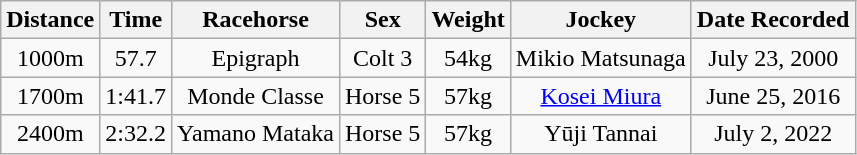<table class="wikitable" style="text-align: center;">
<tr>
<th>Distance</th>
<th>Time</th>
<th>Racehorse</th>
<th>Sex</th>
<th>Weight</th>
<th>Jockey</th>
<th>Date Recorded</th>
</tr>
<tr>
<td>1000m</td>
<td>57.7</td>
<td>Epigraph</td>
<td>Colt 3</td>
<td>54kg</td>
<td>Mikio Matsunaga</td>
<td>July 23, 2000</td>
</tr>
<tr>
<td>1700m</td>
<td>1:41.7</td>
<td>Monde Classe</td>
<td>Horse 5</td>
<td>57kg</td>
<td><a href='#'>Kosei Miura</a></td>
<td>June 25, 2016</td>
</tr>
<tr>
<td>2400m</td>
<td>2:32.2</td>
<td>Yamano Mataka</td>
<td>Horse 5</td>
<td>57kg</td>
<td>Yūji Tannai</td>
<td>July 2, 2022</td>
</tr>
</table>
